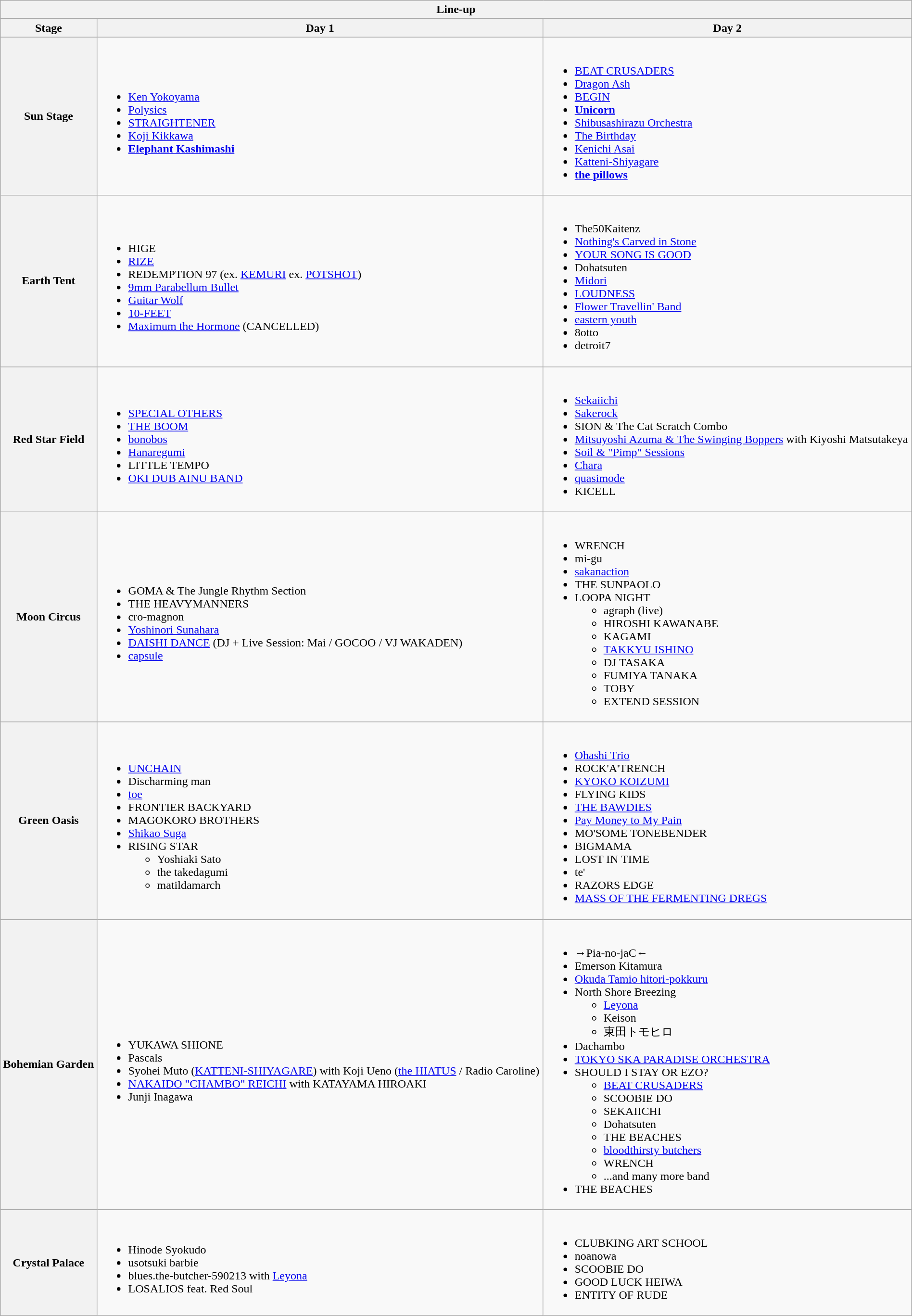<table class="wikitable collapsible collapsed" style="clear:none; margin:0 auto; padding:0 auto;width:100%">
<tr>
<th colspan="3">Line-up</th>
</tr>
<tr>
<th>Stage</th>
<th>Day 1</th>
<th>Day 2</th>
</tr>
<tr>
<th>Sun Stage</th>
<td><br><ul><li><a href='#'>Ken Yokoyama</a></li><li><a href='#'>Polysics</a></li><li><a href='#'>STRAIGHTENER</a></li><li><a href='#'>Koji Kikkawa</a></li><li><strong><a href='#'>Elephant Kashimashi</a></strong></li></ul></td>
<td><br><ul><li><a href='#'>BEAT CRUSADERS</a></li><li><a href='#'>Dragon Ash</a></li><li><a href='#'>BEGIN</a></li><li><strong><a href='#'>Unicorn</a></strong></li><li><a href='#'>Shibusashirazu Orchestra</a></li><li><a href='#'>The Birthday</a></li><li><a href='#'>Kenichi Asai</a></li><li><a href='#'>Katteni-Shiyagare</a></li><li><strong><a href='#'>the pillows</a></strong></li></ul></td>
</tr>
<tr>
<th>Earth Tent</th>
<td><br><ul><li>HIGE</li><li><a href='#'>RIZE</a></li><li>REDEMPTION 97 (ex. <a href='#'>KEMURI</a> ex. <a href='#'>POTSHOT</a>)</li><li><a href='#'>9mm Parabellum Bullet</a></li><li><a href='#'>Guitar Wolf</a></li><li><a href='#'>10-FEET</a></li><li><a href='#'>Maximum the Hormone</a> (CANCELLED)</li></ul></td>
<td><br><ul><li>The50Kaitenz</li><li><a href='#'>Nothing's Carved in Stone</a></li><li><a href='#'>YOUR SONG IS GOOD</a></li><li>Dohatsuten</li><li><a href='#'>Midori</a></li><li><a href='#'>LOUDNESS</a></li><li><a href='#'>Flower Travellin' Band</a></li><li><a href='#'>eastern youth</a></li><li>8otto</li><li>detroit7</li></ul></td>
</tr>
<tr>
<th>Red Star Field</th>
<td><br><ul><li><a href='#'>SPECIAL OTHERS</a></li><li><a href='#'>THE BOOM</a></li><li><a href='#'>bonobos</a></li><li><a href='#'>Hanaregumi</a></li><li>LITTLE TEMPO</li><li><a href='#'>OKI DUB AINU BAND</a></li></ul></td>
<td><br><ul><li><a href='#'>Sekaiichi</a></li><li><a href='#'>Sakerock</a></li><li>SION & The Cat Scratch Combo</li><li><a href='#'>Mitsuyoshi Azuma & The Swinging Boppers</a> with Kiyoshi Matsutakeya</li><li><a href='#'>Soil & "Pimp" Sessions</a></li><li><a href='#'>Chara</a></li><li><a href='#'>quasimode</a></li><li>KICELL</li></ul></td>
</tr>
<tr>
<th>Moon Circus</th>
<td><br><ul><li>GOMA & The Jungle Rhythm Section</li><li>THE HEAVYMANNERS</li><li>cro-magnon</li><li><a href='#'>Yoshinori Sunahara</a></li><li><a href='#'>DAISHI DANCE</a> (DJ + Live Session: Mai / GOCOO / VJ WAKADEN)</li><li><a href='#'>capsule</a></li></ul></td>
<td><br><ul><li>WRENCH</li><li>mi-gu</li><li><a href='#'>sakanaction</a></li><li>THE SUNPAOLO</li><li>LOOPA NIGHT<ul><li>agraph (live)</li><li>HIROSHI KAWANABE</li><li>KAGAMI</li><li><a href='#'>TAKKYU ISHINO</a></li><li>DJ TASAKA</li><li>FUMIYA TANAKA</li><li>TOBY</li><li>EXTEND SESSION</li></ul></li></ul></td>
</tr>
<tr>
<th>Green Oasis</th>
<td><br><ul><li><a href='#'>UNCHAIN</a></li><li>Discharming man</li><li><a href='#'>toe</a></li><li>FRONTIER BACKYARD</li><li>MAGOKORO BROTHERS</li><li><a href='#'>Shikao Suga</a></li><li>RISING STAR<ul><li>Yoshiaki Sato</li><li>the takedagumi</li><li>matildamarch</li></ul></li></ul></td>
<td><br><ul><li><a href='#'>Ohashi Trio</a></li><li>ROCK'A'TRENCH</li><li><a href='#'>KYOKO KOIZUMI</a></li><li>FLYING KIDS</li><li><a href='#'>THE BAWDIES</a></li><li><a href='#'>Pay Money to My Pain</a></li><li>MO'SOME TONEBENDER</li><li>BIGMAMA</li><li>LOST IN TIME</li><li>te'</li><li>RAZORS EDGE</li><li><a href='#'>MASS OF THE FERMENTING DREGS</a></li></ul></td>
</tr>
<tr>
<th>Bohemian Garden</th>
<td><br><ul><li>YUKAWA SHIONE</li><li>Pascals</li><li>Syohei Muto (<a href='#'>KATTENI-SHIYAGARE</a>) with Koji Ueno (<a href='#'>the HIATUS</a> / Radio Caroline)</li><li><a href='#'>NAKAIDO "CHAMBO" REICHI</a> with KATAYAMA HIROAKI</li><li>Junji Inagawa</li></ul></td>
<td><br><ul><li>→Pia-no-jaC←</li><li>Emerson Kitamura</li><li><a href='#'>Okuda Tamio hitori-pokkuru</a></li><li>North Shore Breezing<ul><li><a href='#'>Leyona</a></li><li>Keison</li><li>東田トモヒロ</li></ul></li><li>Dachambo</li><li><a href='#'>TOKYO SKA PARADISE ORCHESTRA</a></li><li>SHOULD I STAY OR EZO?<ul><li><a href='#'>BEAT CRUSADERS</a></li><li>SCOOBIE DO</li><li>SEKAIICHI</li><li>Dohatsuten</li><li>THE BEACHES</li><li><a href='#'>bloodthirsty butchers</a></li><li>WRENCH</li><li>...and many more band</li></ul></li><li>THE BEACHES</li></ul></td>
</tr>
<tr>
<th>Crystal Palace</th>
<td><br><ul><li>Hinode Syokudo</li><li>usotsuki barbie</li><li>blues.the-butcher-590213 with <a href='#'>Leyona</a></li><li>LOSALIOS feat. Red Soul</li></ul></td>
<td><br><ul><li>CLUBKING ART SCHOOL</li><li>noanowa</li><li>SCOOBIE DO</li><li>GOOD LUCK HEIWA</li><li>ENTITY OF RUDE</li></ul></td>
</tr>
</table>
